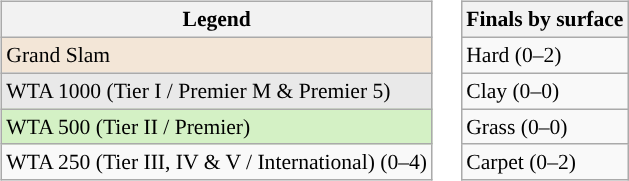<table>
<tr valign=top>
<td><br><table class="wikitable" style="font-size:90%">
<tr>
<th>Legend</th>
</tr>
<tr>
<td bgcolor=#f3e6d7>Grand Slam</td>
</tr>
<tr>
<td bgcolor=#e9e9e9>WTA 1000 (Tier I / Premier M & Premier 5)</td>
</tr>
<tr>
<td bgcolor=#d4f1c5>WTA 500 (Tier II / Premier)</td>
</tr>
<tr>
<td>WTA 250 (Tier III, IV & V / International) (0–4)</td>
</tr>
</table>
</td>
<td><br><table class="wikitable" style="font-size:90%;">
<tr>
<th>Finals by surface</th>
</tr>
<tr>
<td>Hard (0–2)</td>
</tr>
<tr>
<td>Clay (0–0)</td>
</tr>
<tr>
<td>Grass (0–0)</td>
</tr>
<tr>
<td>Carpet (0–2)</td>
</tr>
</table>
</td>
</tr>
</table>
